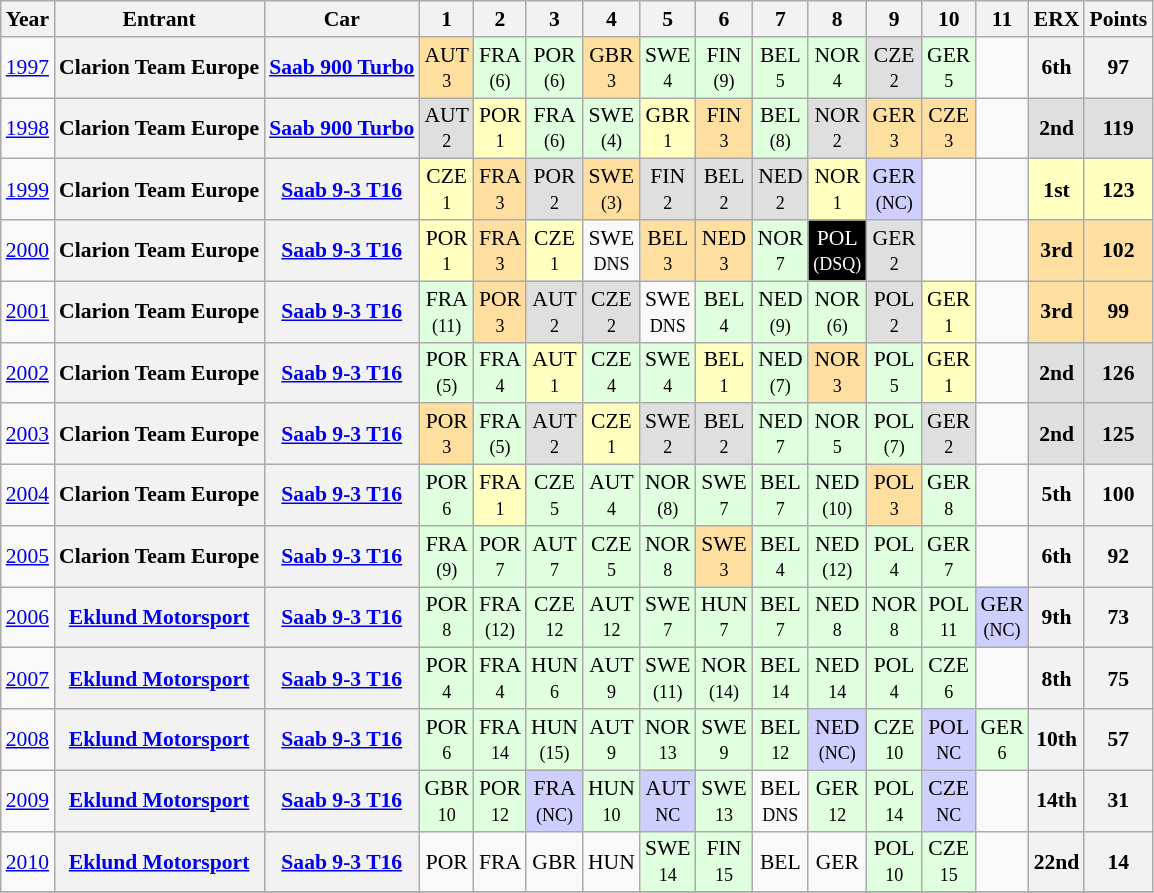<table class="wikitable" border="1" style="text-align:center; font-size:90%;">
<tr valign="top">
<th>Year</th>
<th>Entrant</th>
<th>Car</th>
<th>1</th>
<th>2</th>
<th>3</th>
<th>4</th>
<th>5</th>
<th>6</th>
<th>7</th>
<th>8</th>
<th>9</th>
<th>10</th>
<th>11</th>
<th>ERX</th>
<th>Points</th>
</tr>
<tr>
<td><a href='#'>1997</a></td>
<th>Clarion Team Europe</th>
<th><a href='#'>Saab 900 Turbo</a></th>
<td style="background:#FFDF9F;">AUT<br><small>3</small></td>
<td style="background:#DFFFDF;">FRA<br><small>(6)</small></td>
<td style="background:#DFFFDF;">POR<br><small>(6)</small></td>
<td style="background:#FFDF9F;">GBR<br><small>3</small></td>
<td style="background:#DFFFDF;">SWE<br><small>4</small></td>
<td style="background:#DFFFDF;">FIN<br><small>(9)</small></td>
<td style="background:#DFFFDF;">BEL<br><small>5</small></td>
<td style="background:#DFFFDF;">NOR<br><small>4</small></td>
<td style="background:#DFDFDF;">CZE<br><small>2</small></td>
<td style="background:#DFFFDF;">GER<br><small>5</small></td>
<td></td>
<th>6th</th>
<th>97</th>
</tr>
<tr>
<td><a href='#'>1998</a></td>
<th>Clarion Team Europe</th>
<th><a href='#'>Saab 900 Turbo</a></th>
<td style="background:#DFDFDF;">AUT<br><small>2</small></td>
<td style="background:#FFFFBF;">POR<br><small>1</small></td>
<td style="background:#DFFFDF;">FRA<br><small>(6)</small></td>
<td style="background:#DFFFDF;">SWE<br><small>(4)</small></td>
<td style="background:#FFFFBF;">GBR<br><small>1</small></td>
<td style="background:#FFDF9F;">FIN<br><small>3</small></td>
<td style="background:#DFFFDF;">BEL<br><small>(8)</small></td>
<td style="background:#DFDFDF;">NOR<br><small>2</small></td>
<td style="background:#FFDF9F;">GER<br><small>3</small></td>
<td style="background:#FFDF9F;">CZE<br><small>3</small></td>
<td></td>
<td style="background:#DFDFDF;"><strong>2nd</strong></td>
<td style="background:#DFDFDF;"><strong>119</strong></td>
</tr>
<tr>
<td><a href='#'>1999</a></td>
<th>Clarion Team Europe</th>
<th><a href='#'>Saab 9-3 T16</a></th>
<td style="background:#FFFFBF;">CZE<br><small>1</small></td>
<td style="background:#FFDF9F;">FRA<br><small>3</small></td>
<td style="background:#DFDFDF;">POR<br><small>2</small></td>
<td style="background:#FFDF9F;">SWE<br><small>(3)</small></td>
<td style="background:#DFDFDF;">FIN<br><small>2</small></td>
<td style="background:#DFDFDF;">BEL<br><small>2</small></td>
<td style="background:#DFDFDF;">NED<br><small>2</small></td>
<td style="background:#FFFFBF;">NOR<br><small>1</small></td>
<td style="background:#CFCFFF;">GER<br><small>(NC)</small></td>
<td></td>
<td></td>
<td style="background:#FFFFBF;"><strong>1st</strong></td>
<td style="background:#FFFFBF;"><strong>123</strong></td>
</tr>
<tr>
<td><a href='#'>2000</a></td>
<th>Clarion Team Europe</th>
<th><a href='#'>Saab 9-3 T16</a></th>
<td style="background:#FFFFBF;">POR<br><small>1</small></td>
<td style="background:#FFDF9F;">FRA<br><small>3</small></td>
<td style="background:#FFFFBF;">CZE<br><small>1</small></td>
<td>SWE<br><small>DNS</small></td>
<td style="background:#FFDF9F;">BEL<br><small>3</small></td>
<td style="background:#FFDF9F;">NED<br><small>3</small></td>
<td style="background:#DFFFDF;">NOR<br><small>7</small></td>
<td style="background:#000000; color:white"><span>POL<br><small>(DSQ)</small></span></td>
<td style="background:#DFDFDF;">GER<br><small>2</small></td>
<td></td>
<td></td>
<td style="background:#FFDF9F;"><strong>3rd</strong></td>
<td style="background:#FFDF9F;"><strong>102</strong></td>
</tr>
<tr>
<td><a href='#'>2001</a></td>
<th>Clarion Team Europe</th>
<th><a href='#'>Saab 9-3 T16</a></th>
<td style="background:#DFFFDF;">FRA<br><small>(11)</small></td>
<td style="background:#FFDF9F;">POR<br><small>3</small></td>
<td style="background:#DFDFDF;">AUT<br><small>2</small></td>
<td style="background:#DFDFDF;">CZE<br><small>2</small></td>
<td>SWE<br><small>DNS</small></td>
<td style="background:#DFFFDF;">BEL<br><small>4</small></td>
<td style="background:#DFFFDF;">NED<br><small>(9)</small></td>
<td style="background:#DFFFDF;">NOR<br><small>(6)</small></td>
<td style="background:#DFDFDF;">POL<br><small>2</small></td>
<td style="background:#FFFFBF;">GER<br><small>1</small></td>
<td></td>
<td style="background:#FFDF9F;"><strong>3rd</strong></td>
<td style="background:#FFDF9F;"><strong>99</strong></td>
</tr>
<tr>
<td><a href='#'>2002</a></td>
<th>Clarion Team Europe</th>
<th><a href='#'>Saab 9-3 T16</a></th>
<td style="background:#DFFFDF;">POR<br><small>(5)</small></td>
<td style="background:#DFFFDF;">FRA<br><small>4</small></td>
<td style="background:#FFFFBF;">AUT<br><small>1</small></td>
<td style="background:#DFFFDF;">CZE<br><small>4</small></td>
<td style="background:#DFFFDF;">SWE<br><small>4</small></td>
<td style="background:#FFFFBF;">BEL<br><small>1</small></td>
<td style="background:#DFFFDF;">NED<br><small>(7)</small></td>
<td style="background:#FFDF9F;">NOR<br><small>3</small></td>
<td style="background:#DFFFDF;">POL<br><small>5</small></td>
<td style="background:#FFFFBF;">GER<br><small>1</small></td>
<td></td>
<td style="background:#DFDFDF;"><strong>2nd</strong></td>
<td style="background:#DFDFDF;"><strong>126</strong></td>
</tr>
<tr>
<td><a href='#'>2003</a></td>
<th>Clarion Team Europe</th>
<th><a href='#'>Saab 9-3 T16</a></th>
<td style="background:#FFDF9F;">POR<br><small>3</small></td>
<td style="background:#DFFFDF;">FRA<br><small>(5)</small></td>
<td style="background:#DFDFDF;">AUT<br><small>2</small></td>
<td style="background:#FFFFBF;">CZE<br><small>1</small></td>
<td style="background:#DFDFDF;">SWE<br><small>2</small></td>
<td style="background:#DFDFDF;">BEL<br><small>2</small></td>
<td style="background:#DFFFDF;">NED<br><small>7</small></td>
<td style="background:#DFFFDF;">NOR<br><small>5</small></td>
<td style="background:#DFFFDF;">POL<br><small>(7)</small></td>
<td style="background:#DFDFDF;">GER<br><small>2</small></td>
<td></td>
<td style="background:#DFDFDF;"><strong>2nd</strong></td>
<td style="background:#DFDFDF;"><strong>125</strong></td>
</tr>
<tr>
<td><a href='#'>2004</a></td>
<th>Clarion Team Europe</th>
<th><a href='#'>Saab 9-3 T16</a></th>
<td style="background:#DFFFDF;">POR<br><small>6</small></td>
<td style="background:#FFFFBF;">FRA<br><small>1</small></td>
<td style="background:#DFFFDF;">CZE<br><small>5</small></td>
<td style="background:#DFFFDF;">AUT<br><small>4</small></td>
<td style="background:#DFFFDF;">NOR<br><small>(8)</small></td>
<td style="background:#DFFFDF;">SWE<br><small>7</small></td>
<td style="background:#DFFFDF;">BEL<br><small>7</small></td>
<td style="background:#DFFFDF;">NED<br><small>(10)</small></td>
<td style="background:#FFDF9F;">POL<br><small>3</small></td>
<td style="background:#DFFFDF;">GER<br><small>8</small></td>
<td></td>
<th>5th</th>
<th>100</th>
</tr>
<tr>
<td><a href='#'>2005</a></td>
<th>Clarion Team Europe</th>
<th><a href='#'>Saab 9-3 T16</a></th>
<td style="background:#DFFFDF;">FRA<br><small>(9)</small></td>
<td style="background:#DFFFDF;">POR<br><small>7</small></td>
<td style="background:#DFFFDF;">AUT<br><small>7</small></td>
<td style="background:#DFFFDF;">CZE<br><small>5</small></td>
<td style="background:#DFFFDF;">NOR<br><small>8</small></td>
<td style="background:#FFDF9F;">SWE<br><small>3</small></td>
<td style="background:#DFFFDF;">BEL<br><small>4</small></td>
<td style="background:#DFFFDF;">NED<br><small>(12)</small></td>
<td style="background:#DFFFDF;">POL<br><small>4</small></td>
<td style="background:#DFFFDF;">GER<br><small>7</small></td>
<td></td>
<th>6th</th>
<th>92</th>
</tr>
<tr>
<td><a href='#'>2006</a></td>
<th><a href='#'>Eklund Motorsport</a></th>
<th><a href='#'>Saab 9-3 T16</a></th>
<td style="background:#DFFFDF;">POR<br><small>8</small></td>
<td style="background:#DFFFDF;">FRA<br><small>(12)</small></td>
<td style="background:#DFFFDF;">CZE<br><small>12</small></td>
<td style="background:#DFFFDF;">AUT<br><small>12</small></td>
<td style="background:#DFFFDF;">SWE<br><small>7</small></td>
<td style="background:#DFFFDF;">HUN<br><small>7</small></td>
<td style="background:#DFFFDF;">BEL<br><small>7</small></td>
<td style="background:#DFFFDF;">NED<br><small>8</small></td>
<td style="background:#DFFFDF;">NOR<br><small>8</small></td>
<td style="background:#DFFFDF;">POL<br><small>11</small></td>
<td style="background:#CFCFFF;">GER<br><small>(NC)</small></td>
<th>9th</th>
<th>73</th>
</tr>
<tr>
<td><a href='#'>2007</a></td>
<th><a href='#'>Eklund Motorsport</a></th>
<th><a href='#'>Saab 9-3 T16</a></th>
<td style="background:#DFFFDF;">POR<br><small>4</small></td>
<td style="background:#DFFFDF;">FRA<br><small>4</small></td>
<td style="background:#DFFFDF;">HUN<br><small>6</small></td>
<td style="background:#DFFFDF;">AUT<br><small>9</small></td>
<td style="background:#DFFFDF;">SWE<br><small>(11)</small></td>
<td style="background:#DFFFDF;">NOR<br><small>(14)</small></td>
<td style="background:#DFFFDF;">BEL<br><small>14</small></td>
<td style="background:#DFFFDF;">NED<br><small>14</small></td>
<td style="background:#DFFFDF;">POL<br><small>4</small></td>
<td style="background:#DFFFDF;">CZE<br><small>6</small></td>
<td></td>
<th>8th</th>
<th>75</th>
</tr>
<tr>
<td><a href='#'>2008</a></td>
<th><a href='#'>Eklund Motorsport</a></th>
<th><a href='#'>Saab 9-3 T16</a></th>
<td style="background:#DFFFDF;">POR<br><small>6</small></td>
<td style="background:#DFFFDF;">FRA<br><small>14</small></td>
<td style="background:#DFFFDF;">HUN<br><small>(15)</small></td>
<td style="background:#DFFFDF;">AUT<br><small>9</small></td>
<td style="background:#DFFFDF;">NOR<br><small>13</small></td>
<td style="background:#DFFFDF;">SWE<br><small>9</small></td>
<td style="background:#DFFFDF;">BEL<br><small>12</small></td>
<td style="background:#CFCFFF;">NED<br><small>(NC)</small></td>
<td style="background:#DFFFDF;">CZE<br><small>10</small></td>
<td style="background:#CFCFFF;">POL<br><small>NC</small></td>
<td style="background:#DFFFDF;">GER<br><small>6</small></td>
<th>10th</th>
<th>57</th>
</tr>
<tr>
<td><a href='#'>2009</a></td>
<th><a href='#'>Eklund Motorsport</a></th>
<th><a href='#'>Saab 9-3 T16</a></th>
<td style="background:#DFFFDF;">GBR<br><small>10</small></td>
<td style="background:#DFFFDF;">POR<br><small>12</small></td>
<td style="background:#CFCFFF;">FRA<br><small>(NC)</small></td>
<td style="background:#DFFFDF;">HUN<br><small>10</small></td>
<td style="background:#CFCFFF;">AUT<br><small>NC</small></td>
<td style="background:#DFFFDF;">SWE<br><small>13</small></td>
<td>BEL<br><small>DNS</small></td>
<td style="background:#DFFFDF;">GER<br><small>12</small></td>
<td style="background:#DFFFDF;">POL<br><small>14</small></td>
<td style="background:#CFCFFF;">CZE<br><small>NC</small></td>
<td></td>
<th>14th</th>
<th>31</th>
</tr>
<tr>
<td><a href='#'>2010</a></td>
<th><a href='#'>Eklund Motorsport</a></th>
<th><a href='#'>Saab 9-3 T16</a></th>
<td>POR<br><small></small></td>
<td>FRA<br><small></small></td>
<td>GBR<br><small></small></td>
<td>HUN<br><small></small></td>
<td style="background:#DFFFDF;">SWE<br><small>14</small></td>
<td style="background:#DFFFDF;">FIN<br><small>15</small></td>
<td>BEL<br><small></small></td>
<td>GER<br><small></small></td>
<td style="background:#DFFFDF;">POL<br><small>10</small></td>
<td style="background:#DFFFDF;">CZE<br><small>15</small></td>
<td></td>
<th>22nd</th>
<th>14</th>
</tr>
<tr>
</tr>
</table>
